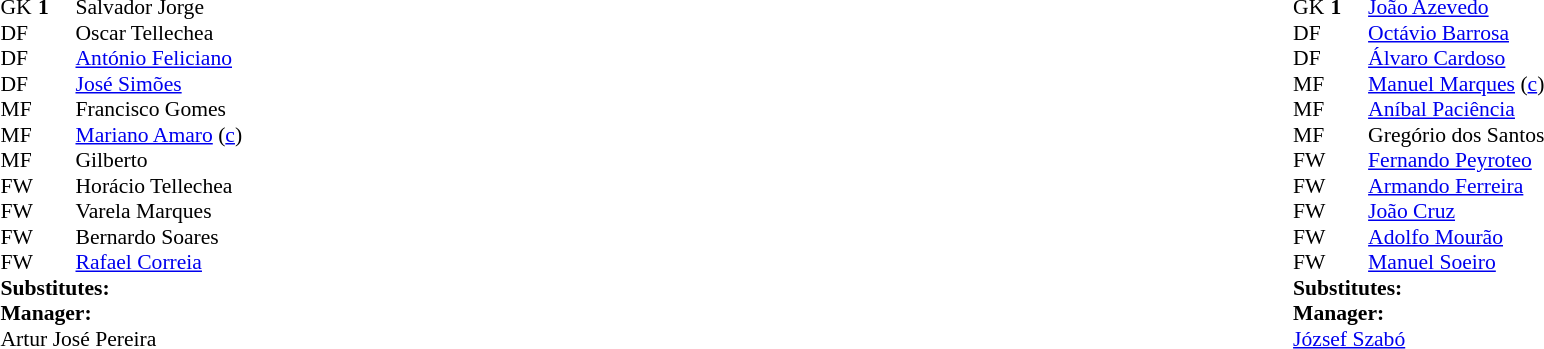<table width="100%">
<tr>
<td valign="top" width="50%"><br><table style="font-size: 90%" cellspacing="0" cellpadding="0">
<tr>
<td colspan="4"></td>
</tr>
<tr>
<th width=25></th>
<th width=25></th>
</tr>
<tr>
<td>GK</td>
<td><strong>1</strong></td>
<td> Salvador Jorge</td>
</tr>
<tr>
<td>DF</td>
<td></td>
<td> Oscar Tellechea</td>
</tr>
<tr>
<td>DF</td>
<td></td>
<td> <a href='#'>António Feliciano</a></td>
</tr>
<tr>
<td>DF</td>
<td></td>
<td> <a href='#'>José Simões</a></td>
</tr>
<tr>
<td>MF</td>
<td></td>
<td> Francisco Gomes</td>
</tr>
<tr>
<td>MF</td>
<td></td>
<td> <a href='#'>Mariano Amaro</a> (<a href='#'>c</a>)</td>
</tr>
<tr>
<td>MF</td>
<td></td>
<td> Gilberto</td>
</tr>
<tr>
<td>FW</td>
<td></td>
<td> Horácio Tellechea</td>
</tr>
<tr>
<td>FW</td>
<td></td>
<td> Varela Marques</td>
</tr>
<tr>
<td>FW</td>
<td></td>
<td> Bernardo Soares</td>
</tr>
<tr>
<td>FW</td>
<td></td>
<td> <a href='#'>Rafael Correia</a></td>
</tr>
<tr>
<td colspan=3><strong>Substitutes:</strong></td>
</tr>
<tr>
<td colspan=3><strong>Manager:</strong></td>
</tr>
<tr>
<td colspan=4> Artur José Pereira</td>
</tr>
</table>
</td>
<td valign="top"></td>
<td valign="top" width="50%"><br><table style="font-size: 90%" cellspacing="0" cellpadding="0" align=center>
<tr>
<td colspan="4"></td>
</tr>
<tr>
<th width=25></th>
<th width=25></th>
</tr>
<tr>
<td>GK</td>
<td><strong>1</strong></td>
<td> <a href='#'>João Azevedo</a></td>
</tr>
<tr>
<td>DF</td>
<td></td>
<td> <a href='#'>Octávio Barrosa</a></td>
</tr>
<tr>
<td>DF</td>
<td></td>
<td> <a href='#'>Álvaro Cardoso</a></td>
</tr>
<tr>
<td>MF</td>
<td></td>
<td> <a href='#'>Manuel Marques</a> (<a href='#'>c</a>)</td>
</tr>
<tr>
<td>MF</td>
<td></td>
<td> <a href='#'>Aníbal Paciência</a></td>
</tr>
<tr>
<td>MF</td>
<td></td>
<td> Gregório dos Santos</td>
</tr>
<tr>
<td>FW</td>
<td></td>
<td> <a href='#'>Fernando Peyroteo</a></td>
</tr>
<tr>
<td>FW</td>
<td></td>
<td> <a href='#'>Armando Ferreira</a></td>
</tr>
<tr>
<td>FW</td>
<td></td>
<td> <a href='#'>João Cruz</a></td>
</tr>
<tr>
<td>FW</td>
<td></td>
<td> <a href='#'>Adolfo Mourão</a></td>
</tr>
<tr>
<td>FW</td>
<td></td>
<td> <a href='#'>Manuel Soeiro</a></td>
</tr>
<tr>
<td colspan=3><strong>Substitutes:</strong></td>
</tr>
<tr>
<td colspan=3><strong>Manager:</strong></td>
</tr>
<tr>
<td colspan=4> <a href='#'>József Szabó</a></td>
</tr>
</table>
</td>
</tr>
</table>
